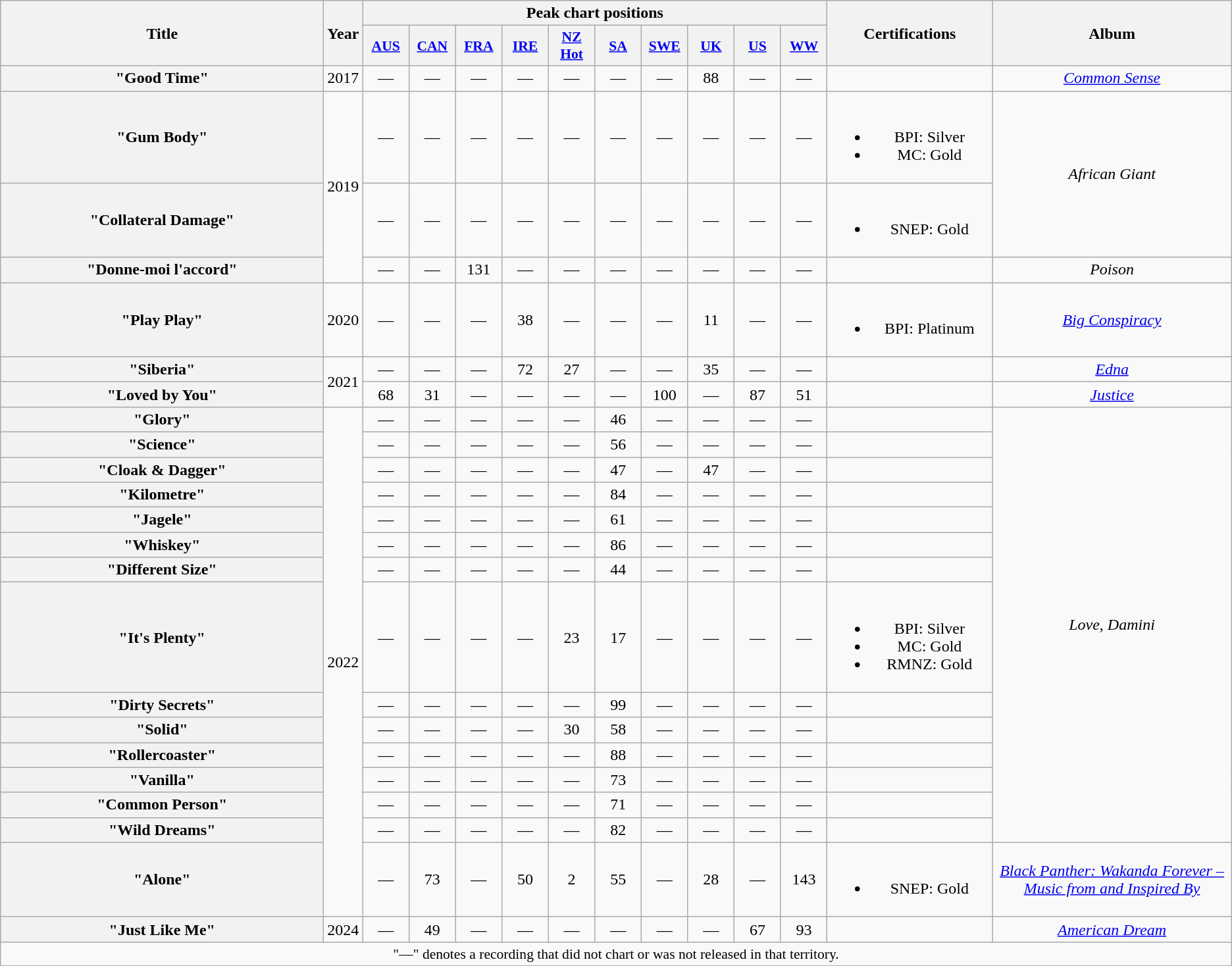<table class="wikitable plainrowheaders" style="text-align:center;">
<tr>
<th scope="col" rowspan="2" style="width:20em;">Title</th>
<th scope="col" rowspan="2" style="width:1em;">Year</th>
<th scope="col" colspan="10">Peak chart positions</th>
<th scope="col" rowspan="2" style="width:10em;">Certifications</th>
<th scope="col" rowspan="2">Album</th>
</tr>
<tr>
<th scope="col" style="width:2.8em;font-size:90%;"><a href='#'>AUS</a><br></th>
<th scope="col" style="width:2.8em;font-size:90%;"><a href='#'>CAN</a><br></th>
<th scope="col" style="width:2.8em;font-size:90%;"><a href='#'>FRA</a><br></th>
<th scope="col" style="width:2.8em;font-size:90%;"><a href='#'>IRE</a><br></th>
<th scope="col" style="width:2.8em;font-size:90%;"><a href='#'>NZ<br>Hot</a><br></th>
<th scope="col" style="width:2.8em;font-size:90%;"><a href='#'>SA</a><br></th>
<th scope="col" style="width:2.8em;font-size:90%;"><a href='#'>SWE</a><br></th>
<th scope="col" style="width:2.8em;font-size:90%;"><a href='#'>UK</a><br></th>
<th scope="col" style="width:2.8em;font-size:90%;"><a href='#'>US</a><br></th>
<th scope="col" style="width:2.8em;font-size:90%;"><a href='#'>WW</a><br></th>
</tr>
<tr>
<th scope="row">"Good Time"<br></th>
<td>2017</td>
<td>—</td>
<td>—</td>
<td>—</td>
<td>—</td>
<td>—</td>
<td>—</td>
<td>—</td>
<td>88</td>
<td>—</td>
<td>—</td>
<td></td>
<td><em><a href='#'>Common Sense</a></em></td>
</tr>
<tr>
<th scope="row">"Gum Body"<br></th>
<td rowspan=3>2019</td>
<td>—</td>
<td>—</td>
<td>—</td>
<td>—</td>
<td>—</td>
<td>—</td>
<td>—</td>
<td>—</td>
<td>—</td>
<td>—</td>
<td><br><ul><li>BPI: Silver</li><li>MC: Gold</li></ul></td>
<td rowspan="2"><em>African Giant</em></td>
</tr>
<tr>
<th scope="row">"Collateral Damage"</th>
<td>—</td>
<td>—</td>
<td>—</td>
<td>—</td>
<td>—</td>
<td>—</td>
<td>—</td>
<td>—</td>
<td>—</td>
<td>—</td>
<td><br><ul><li>SNEP: Gold</li></ul></td>
</tr>
<tr>
<th scope="row">"Donne-moi l'accord"<br></th>
<td>—</td>
<td>—</td>
<td>131</td>
<td>—</td>
<td>—</td>
<td>—</td>
<td>—</td>
<td>—</td>
<td>—</td>
<td>—</td>
<td></td>
<td><em>Poison</em></td>
</tr>
<tr>
<th scope="row">"Play Play"<br></th>
<td>2020</td>
<td>—</td>
<td>—</td>
<td>—</td>
<td>38</td>
<td>—</td>
<td>—</td>
<td>—</td>
<td>11</td>
<td>—</td>
<td>—</td>
<td><br><ul><li>BPI: Platinum</li></ul></td>
<td><em><a href='#'>Big Conspiracy</a></em></td>
</tr>
<tr>
<th scope="row">"Siberia"<br></th>
<td rowspan=2>2021</td>
<td>—</td>
<td>—</td>
<td>—</td>
<td>72</td>
<td>27</td>
<td>—</td>
<td>—</td>
<td>35</td>
<td>—</td>
<td>—</td>
<td></td>
<td><em><a href='#'>Edna</a></em></td>
</tr>
<tr>
<th scope="row">"Loved by You"<br></th>
<td>68</td>
<td>31</td>
<td>—</td>
<td>—</td>
<td>—</td>
<td>—</td>
<td>100</td>
<td>—</td>
<td>87</td>
<td>51</td>
<td></td>
<td><em><a href='#'>Justice</a></em></td>
</tr>
<tr>
<th scope="row">"Glory"<br></th>
<td rowspan="15">2022</td>
<td>—</td>
<td>—</td>
<td>—</td>
<td>—</td>
<td>—</td>
<td>46</td>
<td>—</td>
<td>—</td>
<td>—</td>
<td>—</td>
<td></td>
<td rowspan="14"><em>Love, Damini</em></td>
</tr>
<tr>
<th scope="row">"Science"</th>
<td>—</td>
<td>—</td>
<td>—</td>
<td>—</td>
<td>—</td>
<td>56</td>
<td>—</td>
<td>—</td>
<td>—</td>
<td>—</td>
<td></td>
</tr>
<tr>
<th scope="row">"Cloak & Dagger"<br></th>
<td>—</td>
<td>—</td>
<td>—</td>
<td>—</td>
<td>—</td>
<td>47</td>
<td>—</td>
<td>47</td>
<td>—</td>
<td>—</td>
<td></td>
</tr>
<tr>
<th scope="row">"Kilometre"</th>
<td>—</td>
<td>—</td>
<td>—</td>
<td>—</td>
<td>—</td>
<td>84</td>
<td>—</td>
<td>—</td>
<td>—</td>
<td>—</td>
<td></td>
</tr>
<tr>
<th scope="row">"Jagele"</th>
<td>—</td>
<td>—</td>
<td>—</td>
<td>—</td>
<td>—</td>
<td>61</td>
<td>—</td>
<td>—</td>
<td>—</td>
<td>—</td>
<td></td>
</tr>
<tr>
<th scope="row">"Whiskey"</th>
<td>—</td>
<td>—</td>
<td>—</td>
<td>—</td>
<td>—</td>
<td>86</td>
<td>—</td>
<td>—</td>
<td>—</td>
<td>—</td>
<td></td>
</tr>
<tr>
<th scope="row">"Different Size"<br></th>
<td>—</td>
<td>—</td>
<td>—</td>
<td>—</td>
<td>—</td>
<td>44</td>
<td>—</td>
<td>—</td>
<td>—</td>
<td>—</td>
<td></td>
</tr>
<tr>
<th scope="row">"It's Plenty"</th>
<td>—</td>
<td>—</td>
<td>—</td>
<td>—</td>
<td>23</td>
<td>17</td>
<td>—</td>
<td>—</td>
<td>—</td>
<td>—</td>
<td><br><ul><li>BPI: Silver</li><li>MC: Gold</li><li>RMNZ: Gold</li></ul></td>
</tr>
<tr>
<th scope="row">"Dirty Secrets"</th>
<td>—</td>
<td>—</td>
<td>—</td>
<td>—</td>
<td>—</td>
<td>99</td>
<td>—</td>
<td>—</td>
<td>—</td>
<td>—</td>
<td></td>
</tr>
<tr>
<th scope="row">"Solid"<br></th>
<td>—</td>
<td>—</td>
<td>—</td>
<td>—</td>
<td>30</td>
<td>58</td>
<td>—</td>
<td>—</td>
<td>—</td>
<td>—</td>
<td></td>
</tr>
<tr>
<th scope="row">"Rollercoaster"<br></th>
<td>—</td>
<td>—</td>
<td>—</td>
<td>—</td>
<td>—</td>
<td>88</td>
<td>—</td>
<td>—</td>
<td>—</td>
<td>—</td>
<td></td>
</tr>
<tr>
<th scope="row">"Vanilla"</th>
<td>—</td>
<td>—</td>
<td>—</td>
<td>—</td>
<td>—</td>
<td>73</td>
<td>—</td>
<td>—</td>
<td>—</td>
<td>—</td>
<td></td>
</tr>
<tr>
<th scope="row">"Common Person"</th>
<td>—</td>
<td>—</td>
<td>—</td>
<td>—</td>
<td>—</td>
<td>71</td>
<td>—</td>
<td>—</td>
<td>—</td>
<td>—</td>
<td></td>
</tr>
<tr>
<th scope="row">"Wild Dreams"<br></th>
<td>—</td>
<td>—</td>
<td>—</td>
<td>—</td>
<td>—</td>
<td>82</td>
<td>—</td>
<td>—</td>
<td>—</td>
<td>—</td>
<td></td>
</tr>
<tr>
<th scope="row">"Alone"</th>
<td>—</td>
<td>73</td>
<td>—</td>
<td>50</td>
<td>2</td>
<td>55</td>
<td>—</td>
<td>28</td>
<td>—</td>
<td>143</td>
<td><br><ul><li>SNEP: Gold</li></ul></td>
<td><em><a href='#'>Black Panther: Wakanda Forever – Music from and Inspired By</a></em></td>
</tr>
<tr>
<th scope="row">"Just Like Me"<br></th>
<td>2024</td>
<td>—</td>
<td>49</td>
<td>—</td>
<td>—</td>
<td>—</td>
<td>—</td>
<td>—</td>
<td>—</td>
<td>67</td>
<td>93</td>
<td></td>
<td><em><a href='#'>American Dream</a></em></td>
</tr>
<tr>
<td colspan="14" style="font-size:90%">"—" denotes a recording that did not chart or was not released in that territory.</td>
</tr>
</table>
